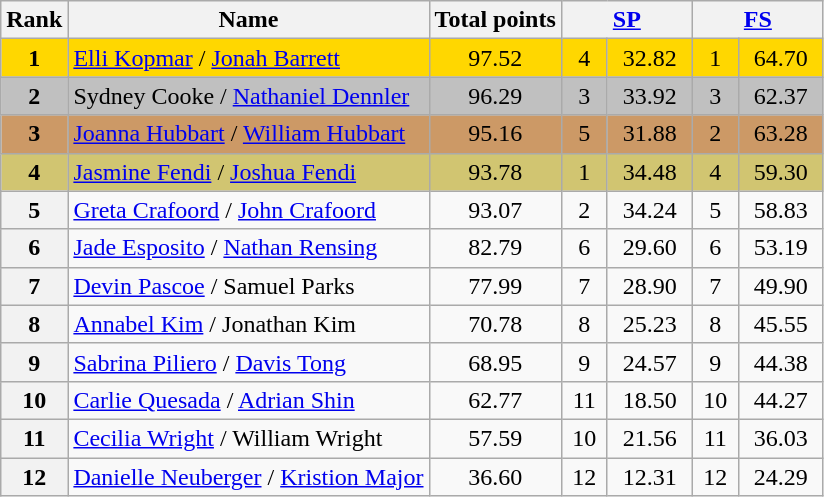<table class="wikitable sortable">
<tr>
<th>Rank</th>
<th>Name</th>
<th>Total points</th>
<th colspan="2" width="80px"><a href='#'>SP</a></th>
<th colspan="2" width="80px"><a href='#'>FS</a></th>
</tr>
<tr bgcolor="gold">
<td align="center"><strong>1</strong></td>
<td><a href='#'>Elli Kopmar</a> / <a href='#'>Jonah Barrett</a></td>
<td align="center">97.52</td>
<td align="center">4</td>
<td align="center">32.82</td>
<td align="center">1</td>
<td align="center">64.70</td>
</tr>
<tr bgcolor="silver">
<td align="center"><strong>2</strong></td>
<td>Sydney Cooke / <a href='#'>Nathaniel Dennler</a></td>
<td align="center">96.29</td>
<td align="center">3</td>
<td align="center">33.92</td>
<td align="center">3</td>
<td align="center">62.37</td>
</tr>
<tr bgcolor="cc9966">
<td align="center"><strong>3</strong></td>
<td><a href='#'>Joanna Hubbart</a> / <a href='#'>William Hubbart</a></td>
<td align="center">95.16</td>
<td align="center">5</td>
<td align="center">31.88</td>
<td align="center">2</td>
<td align="center">63.28</td>
</tr>
<tr bgcolor="#d1c571">
<td align="center"><strong>4</strong></td>
<td><a href='#'>Jasmine Fendi</a> / <a href='#'>Joshua Fendi</a></td>
<td align="center">93.78</td>
<td align="center">1</td>
<td align="center">34.48</td>
<td align="center">4</td>
<td align="center">59.30</td>
</tr>
<tr>
<th>5</th>
<td><a href='#'>Greta Crafoord</a> / <a href='#'>John Crafoord</a></td>
<td align="center">93.07</td>
<td align="center">2</td>
<td align="center">34.24</td>
<td align="center">5</td>
<td align="center">58.83</td>
</tr>
<tr>
<th>6</th>
<td><a href='#'>Jade Esposito</a> / <a href='#'>Nathan Rensing</a></td>
<td align="center">82.79</td>
<td align="center">6</td>
<td align="center">29.60</td>
<td align="center">6</td>
<td align="center">53.19</td>
</tr>
<tr>
<th>7</th>
<td><a href='#'>Devin Pascoe</a> / Samuel Parks</td>
<td align="center">77.99</td>
<td align="center">7</td>
<td align="center">28.90</td>
<td align="center">7</td>
<td align="center">49.90</td>
</tr>
<tr>
<th>8</th>
<td><a href='#'>Annabel Kim</a> / Jonathan Kim</td>
<td align="center">70.78</td>
<td align="center">8</td>
<td align="center">25.23</td>
<td align="center">8</td>
<td align="center">45.55</td>
</tr>
<tr>
<th>9</th>
<td><a href='#'>Sabrina Piliero</a> / <a href='#'>Davis Tong</a></td>
<td align="center">68.95</td>
<td align="center">9</td>
<td align="center">24.57</td>
<td align="center">9</td>
<td align="center">44.38</td>
</tr>
<tr>
<th>10</th>
<td><a href='#'>Carlie Quesada</a> / <a href='#'>Adrian Shin</a></td>
<td align="center">62.77</td>
<td align="center">11</td>
<td align="center">18.50</td>
<td align="center">10</td>
<td align="center">44.27</td>
</tr>
<tr>
<th>11</th>
<td><a href='#'>Cecilia Wright</a> / William Wright</td>
<td align="center">57.59</td>
<td align="center">10</td>
<td align="center">21.56</td>
<td align="center">11</td>
<td align="center">36.03</td>
</tr>
<tr>
<th>12</th>
<td><a href='#'>Danielle Neuberger</a> / <a href='#'>Kristion Major</a></td>
<td align="center">36.60</td>
<td align="center">12</td>
<td align="center">12.31</td>
<td align="center">12</td>
<td align="center">24.29</td>
</tr>
</table>
